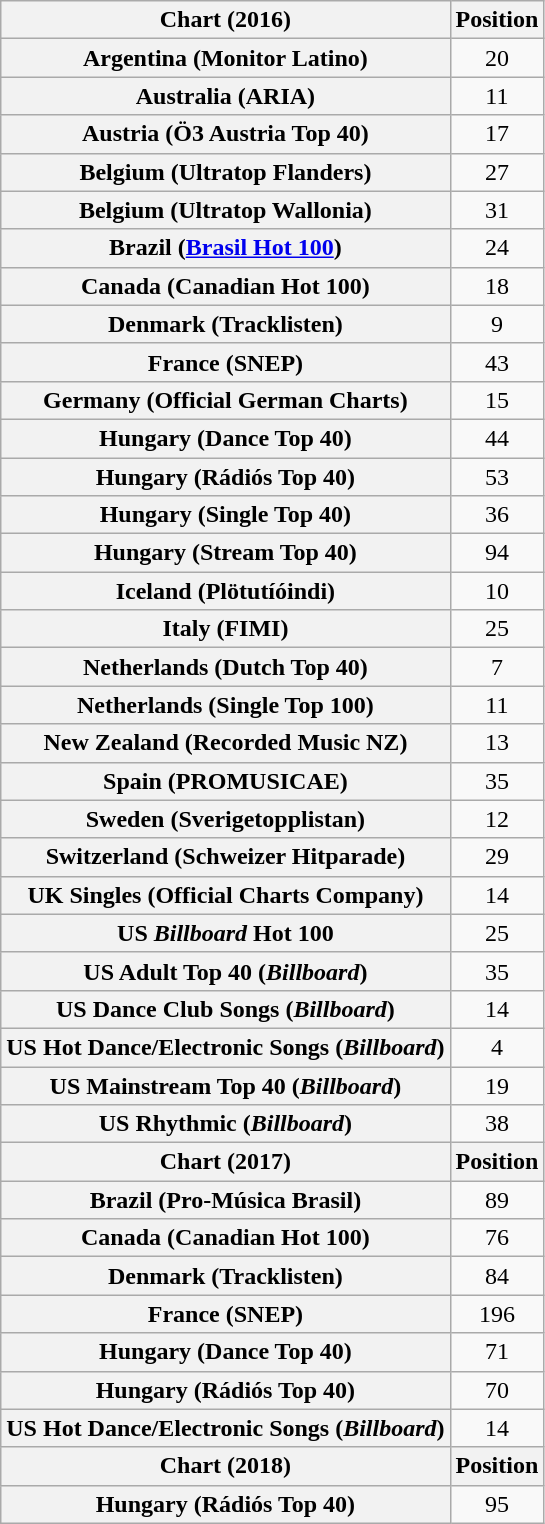<table class="wikitable plainrowheaders sortable" style="text-align:center">
<tr>
<th>Chart (2016)</th>
<th>Position</th>
</tr>
<tr>
<th scope="row">Argentina (Monitor Latino)</th>
<td>20</td>
</tr>
<tr>
<th scope="row">Australia (ARIA)</th>
<td>11</td>
</tr>
<tr>
<th scope="row">Austria (Ö3 Austria Top 40)</th>
<td>17</td>
</tr>
<tr>
<th scope="row">Belgium (Ultratop Flanders)</th>
<td>27</td>
</tr>
<tr>
<th scope="row">Belgium (Ultratop Wallonia)</th>
<td>31</td>
</tr>
<tr>
<th scope="row">Brazil (<a href='#'>Brasil Hot 100</a>)</th>
<td>24</td>
</tr>
<tr>
<th scope="row">Canada (Canadian Hot 100)</th>
<td>18</td>
</tr>
<tr>
<th scope="row">Denmark (Tracklisten)</th>
<td>9</td>
</tr>
<tr>
<th scope="row">France (SNEP)</th>
<td>43</td>
</tr>
<tr>
<th scope="row">Germany (Official German Charts)</th>
<td>15</td>
</tr>
<tr>
<th scope="row">Hungary (Dance Top 40)</th>
<td>44</td>
</tr>
<tr>
<th scope="row">Hungary (Rádiós Top 40)</th>
<td>53</td>
</tr>
<tr>
<th scope="row">Hungary (Single Top 40)</th>
<td>36</td>
</tr>
<tr>
<th scope="row">Hungary (Stream Top 40)</th>
<td>94</td>
</tr>
<tr>
<th scope="row">Iceland (Plötutíóindi)</th>
<td>10</td>
</tr>
<tr>
<th scope="row">Italy (FIMI)</th>
<td>25</td>
</tr>
<tr>
<th scope="row">Netherlands (Dutch Top 40)</th>
<td>7</td>
</tr>
<tr>
<th scope="row">Netherlands (Single Top 100)</th>
<td>11</td>
</tr>
<tr>
<th scope="row">New Zealand (Recorded Music NZ)</th>
<td>13</td>
</tr>
<tr>
<th scope="row">Spain (PROMUSICAE)</th>
<td>35</td>
</tr>
<tr>
<th scope="row">Sweden (Sverigetopplistan)</th>
<td>12</td>
</tr>
<tr>
<th scope="row">Switzerland (Schweizer Hitparade)</th>
<td>29</td>
</tr>
<tr>
<th scope="row">UK Singles (Official Charts Company)</th>
<td>14</td>
</tr>
<tr>
<th scope="row">US <em>Billboard</em> Hot 100</th>
<td>25</td>
</tr>
<tr>
<th scope="row">US Adult Top 40 (<em>Billboard</em>)</th>
<td>35</td>
</tr>
<tr>
<th scope="row">US Dance Club Songs (<em>Billboard</em>)</th>
<td>14</td>
</tr>
<tr>
<th scope="row">US Hot Dance/Electronic Songs (<em>Billboard</em>)</th>
<td>4</td>
</tr>
<tr>
<th scope="row">US Mainstream Top 40 (<em>Billboard</em>)</th>
<td>19</td>
</tr>
<tr>
<th scope="row">US Rhythmic (<em>Billboard</em>)</th>
<td>38</td>
</tr>
<tr>
<th>Chart (2017)</th>
<th>Position</th>
</tr>
<tr>
<th scope="row">Brazil (Pro-Música Brasil)</th>
<td>89</td>
</tr>
<tr>
<th scope="row">Canada (Canadian Hot 100)</th>
<td>76</td>
</tr>
<tr>
<th scope="row">Denmark (Tracklisten)</th>
<td>84</td>
</tr>
<tr>
<th scope="row">France (SNEP)</th>
<td>196</td>
</tr>
<tr>
<th scope="row">Hungary (Dance Top 40)</th>
<td>71</td>
</tr>
<tr>
<th scope="row">Hungary (Rádiós Top 40)</th>
<td>70</td>
</tr>
<tr>
<th scope="row">US Hot Dance/Electronic Songs (<em>Billboard</em>)</th>
<td>14</td>
</tr>
<tr>
<th>Chart (2018)</th>
<th>Position</th>
</tr>
<tr>
<th scope="row">Hungary (Rádiós Top 40)</th>
<td>95</td>
</tr>
</table>
